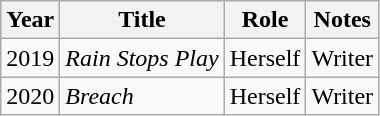<table class="wikitable sortable plainrowheaders">
<tr>
<th>Year</th>
<th>Title</th>
<th>Role</th>
<th class="unsortable">Notes</th>
</tr>
<tr>
<td>2019</td>
<td><em>Rain Stops Play</em></td>
<td>Herself</td>
<td>Writer</td>
</tr>
<tr>
<td>2020</td>
<td><em>Breach</em></td>
<td>Herself</td>
<td>Writer</td>
</tr>
</table>
